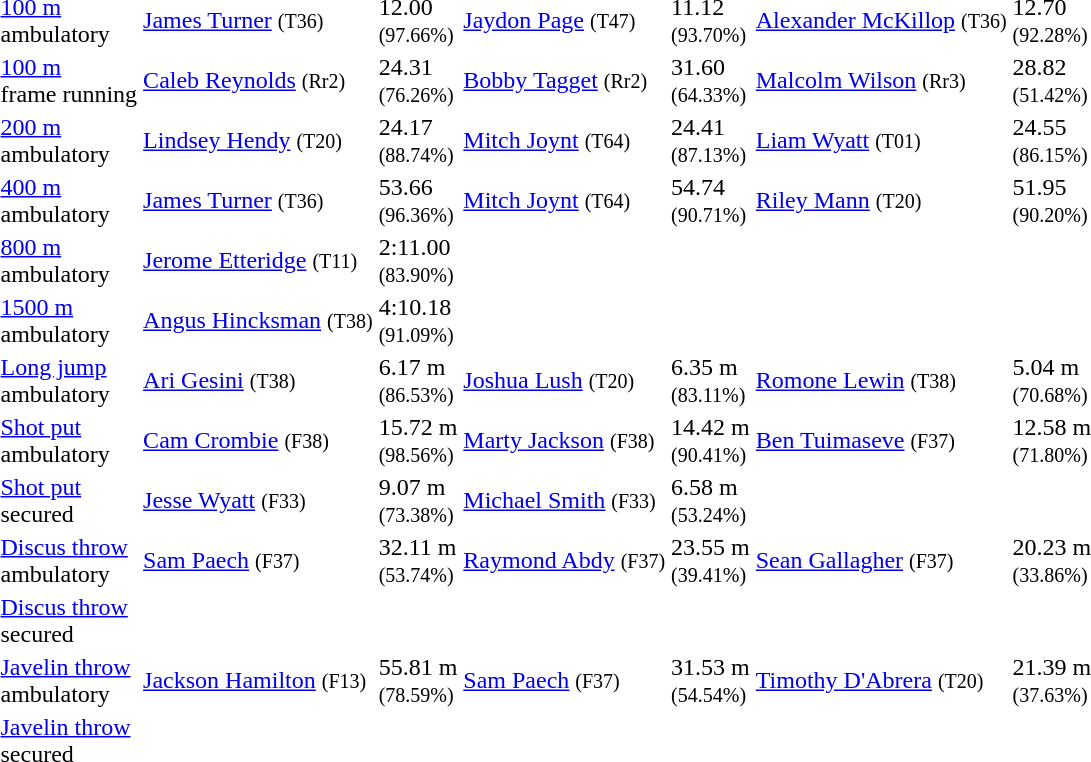<table>
<tr>
<td><a href='#'>100 m</a> <br> ambulatory</td>
<td><a href='#'>James Turner</a> <small>(T36)</small><br> </td>
<td>12.00 <br><small>(97.66%)</small></td>
<td><a href='#'>Jaydon Page</a> <small>(T47)</small><br> </td>
<td>11.12 <br><small>(93.70%)</small></td>
<td><a href='#'>Alexander McKillop</a> <small>(T36)</small><br> </td>
<td>12.70 <br><small>(92.28%)</small></td>
</tr>
<tr>
<td><a href='#'>100 m</a><br> frame running</td>
<td><a href='#'>Caleb Reynolds</a> <small>(Rr2)</small><br> </td>
<td>24.31 <br><small>(76.26%)</small></td>
<td><a href='#'>Bobby Tagget</a> <small>(Rr2)</small><br> </td>
<td>31.60 <br><small>(64.33%)</small></td>
<td><a href='#'>Malcolm Wilson</a> <small>(Rr3)</small><br> </td>
<td>28.82 <br><small>(51.42%)</small></td>
</tr>
<tr>
<td><a href='#'>200 m</a> <br> ambulatory</td>
<td><a href='#'>Lindsey Hendy</a> <small>(T20)</small><br> </td>
<td>24.17 <br><small>(88.74%)</small></td>
<td><a href='#'>Mitch Joynt</a> <small>(T64)</small><br> </td>
<td>24.41 <br><small>(87.13%)</small></td>
<td><a href='#'>Liam Wyatt</a> <small>(T01)</small><br> </td>
<td>24.55 <br><small>(86.15%)</small></td>
</tr>
<tr>
<td><a href='#'>400 m</a> <br> ambulatory</td>
<td><a href='#'>James Turner</a> <small>(T36)</small><br> </td>
<td>53.66 <br><small>(96.36%)</small></td>
<td><a href='#'>Mitch Joynt</a> <small>(T64)</small><br> </td>
<td>54.74 <br><small>(90.71%)</small></td>
<td><a href='#'>Riley Mann</a> <small>(T20)</small><br> </td>
<td>51.95 <br><small>(90.20%)</small></td>
</tr>
<tr>
<td><a href='#'>800 m</a> <br> ambulatory</td>
<td><a href='#'>Jerome Etteridge</a> <small>(T11)</small><br> </td>
<td>2:11.00 <br><small>(83.90%)</small></td>
<td></td>
<td></td>
<td></td>
<td></td>
</tr>
<tr>
<td><a href='#'>1500 m</a> <br> ambulatory</td>
<td><a href='#'>Angus Hincksman</a> <small>(T38)</small><br> </td>
<td>4:10.18 <br><small>(91.09%)</small></td>
<td></td>
<td></td>
<td></td>
<td></td>
</tr>
<tr>
<td><a href='#'>Long jump</a> <br> ambulatory</td>
<td><a href='#'>Ari Gesini</a> <small>(T38)</small><br> </td>
<td>6.17 m <br><small>(86.53%)</small></td>
<td><a href='#'>Joshua Lush</a> <small>(T20)</small><br> </td>
<td>6.35 m <br><small>(83.11%)</small></td>
<td><a href='#'>Romone Lewin</a> <small>(T38)</small><br> </td>
<td>5.04 m <br><small>(70.68%)</small></td>
</tr>
<tr>
<td><a href='#'>Shot put</a> <br> ambulatory</td>
<td><a href='#'>Cam Crombie</a> <small>(F38)</small><br> </td>
<td>15.72 m <br><small>(98.56%)</small></td>
<td><a href='#'>Marty Jackson</a> <small>(F38)</small><br> </td>
<td>14.42 m <br><small>(90.41%)</small></td>
<td><a href='#'>Ben Tuimaseve</a> <small>(F37)</small><br> </td>
<td>12.58 m <br><small>(71.80%)</small></td>
</tr>
<tr>
<td><a href='#'>Shot put</a> <br> secured</td>
<td><a href='#'>Jesse Wyatt</a> <small>(F33)</small><br> </td>
<td>9.07 m <br><small>(73.38%)</small></td>
<td><a href='#'>Michael Smith</a> <small>(F33)</small><br> </td>
<td>6.58 m <br><small>(53.24%)</small></td>
<td></td>
<td></td>
</tr>
<tr>
<td><a href='#'>Discus throw</a> <br> ambulatory</td>
<td><a href='#'>Sam Paech</a> <small>(F37)</small><br> </td>
<td>32.11 m <br><small>(53.74%)</small></td>
<td><a href='#'>Raymond Abdy</a> <small>(F37)</small><br> </td>
<td>23.55 m <br><small>(39.41%)</small></td>
<td><a href='#'>Sean Gallagher</a> <small>(F37)</small><br> </td>
<td>20.23 m <br><small>(33.86%)</small></td>
</tr>
<tr>
<td><a href='#'>Discus throw</a> <br> secured</td>
<td></td>
<td></td>
<td></td>
<td></td>
<td></td>
<td></td>
</tr>
<tr>
<td><a href='#'>Javelin throw</a><br> ambulatory</td>
<td><a href='#'>Jackson Hamilton</a> <small>(F13)</small><br> </td>
<td>55.81 m <br><small>(78.59%)</small></td>
<td><a href='#'>Sam Paech</a> <small>(F37)</small><br> </td>
<td>31.53 m <br><small>(54.54%)</small></td>
<td><a href='#'>Timothy D'Abrera</a> <small>(T20)</small><br> </td>
<td>21.39 m <br><small>(37.63%)</small></td>
</tr>
<tr>
<td><a href='#'>Javelin throw</a><br> secured</td>
<td></td>
<td></td>
<td></td>
<td></td>
<td></td>
<td></td>
</tr>
</table>
